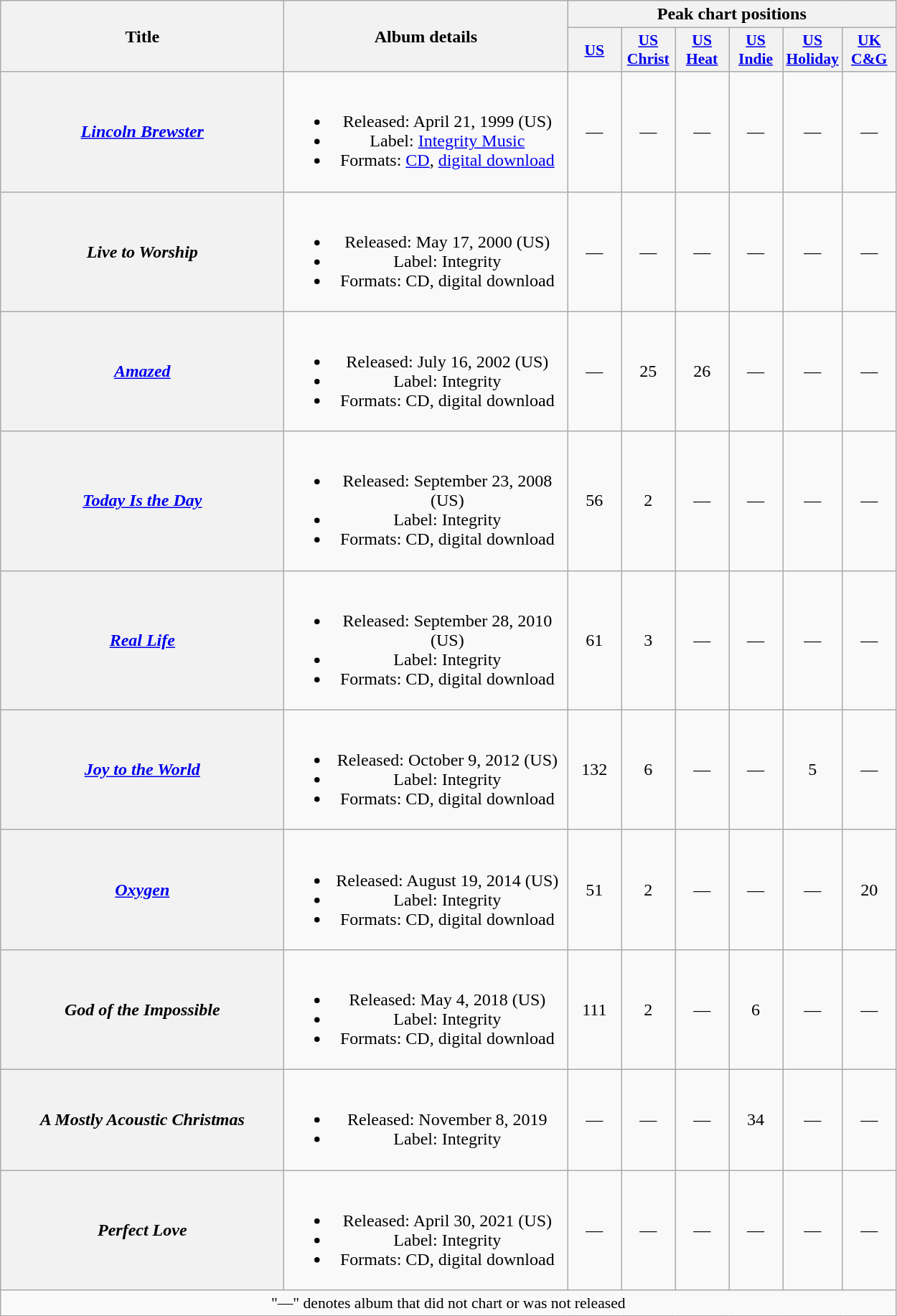<table class="wikitable plainrowheaders" style="text-align:center;">
<tr>
<th scope="col" rowspan="2" style="width:16em;">Title</th>
<th scope="col" rowspan="2" style="width:16em;">Album details</th>
<th scope="col" colspan="6">Peak chart positions</th>
</tr>
<tr>
<th style="width:3em; font-size:90%"><a href='#'>US</a><br></th>
<th style="width:3em; font-size:90%"><a href='#'>US<br>Christ</a><br></th>
<th style="width:3em; font-size:90%"><a href='#'>US<br>Heat</a><br></th>
<th style="width:3em; font-size:90%"><a href='#'>US<br>Indie</a><br></th>
<th style="width:3em; font-size:90%"><a href='#'>US<br>Holiday</a><br></th>
<th style="width:3em; font-size:90%"><a href='#'>UK<br>C&G</a></th>
</tr>
<tr>
<th scope="row"><em><a href='#'>Lincoln Brewster</a></em></th>
<td><br><ul><li>Released: April 21, 1999 <span>(US)</span></li><li>Label: <a href='#'>Integrity Music</a></li><li>Formats: <a href='#'>CD</a>, <a href='#'>digital download</a></li></ul></td>
<td>—</td>
<td>—</td>
<td>—</td>
<td>—</td>
<td>—</td>
<td>—</td>
</tr>
<tr>
<th scope="row"><em>Live to Worship</em></th>
<td><br><ul><li>Released: May 17, 2000 <span>(US)</span></li><li>Label: Integrity</li><li>Formats: CD, digital download</li></ul></td>
<td>—</td>
<td>—</td>
<td>—</td>
<td>—</td>
<td>—</td>
<td>—</td>
</tr>
<tr>
<th scope="row"><em><a href='#'>Amazed</a></em></th>
<td><br><ul><li>Released: July 16, 2002 <span>(US)</span></li><li>Label: Integrity</li><li>Formats: CD, digital download</li></ul></td>
<td>—</td>
<td>25</td>
<td>26</td>
<td>—</td>
<td>—</td>
<td>—</td>
</tr>
<tr>
<th scope="row"><em><a href='#'>Today Is the Day</a></em></th>
<td><br><ul><li>Released: September 23, 2008 <span>(US)</span></li><li>Label: Integrity</li><li>Formats: CD, digital download</li></ul></td>
<td>56</td>
<td>2</td>
<td>—</td>
<td>—</td>
<td>—</td>
<td>—</td>
</tr>
<tr>
<th scope="row"><em><a href='#'>Real Life</a></em></th>
<td><br><ul><li>Released: September 28, 2010 <span>(US)</span></li><li>Label: Integrity</li><li>Formats: CD, digital download</li></ul></td>
<td>61</td>
<td>3</td>
<td>—</td>
<td>—</td>
<td>—</td>
<td>—</td>
</tr>
<tr>
<th scope="row"><em><a href='#'>Joy to the World</a></em></th>
<td><br><ul><li>Released: October 9, 2012 <span>(US)</span></li><li>Label: Integrity</li><li>Formats: CD, digital download</li></ul></td>
<td>132</td>
<td>6</td>
<td>—</td>
<td>—</td>
<td>5</td>
<td>—</td>
</tr>
<tr>
<th scope="row"><em><a href='#'>Oxygen</a></em></th>
<td><br><ul><li>Released: August 19, 2014 <span>(US)</span></li><li>Label: Integrity</li><li>Formats: CD, digital download</li></ul></td>
<td>51</td>
<td>2</td>
<td>—</td>
<td>—</td>
<td>—</td>
<td>20<br></td>
</tr>
<tr>
<th scope="row"><em>God of the Impossible</em></th>
<td><br><ul><li>Released: May 4, 2018 <span>(US)</span></li><li>Label: Integrity</li><li>Formats: CD, digital download</li></ul></td>
<td>111</td>
<td>2</td>
<td>—</td>
<td>6</td>
<td>—</td>
<td>—</td>
</tr>
<tr>
<th scope="row"><em>A Mostly Acoustic Christmas</em></th>
<td><br><ul><li>Released: November 8, 2019</li><li>Label: Integrity</li></ul></td>
<td>—</td>
<td>—</td>
<td>—</td>
<td>34</td>
<td>—</td>
<td>—</td>
</tr>
<tr>
<th scope="row"><em>Perfect Love</em></th>
<td><br><ul><li>Released: April 30, 2021 <span>(US)</span></li><li>Label: Integrity</li><li>Formats: CD, digital download</li></ul></td>
<td>—</td>
<td>—</td>
<td>—</td>
<td>—</td>
<td>—</td>
<td>—</td>
</tr>
<tr>
<td colspan="8" style="text-align:center; font-size:90%;">"—" denotes album that did not chart or was not released</td>
</tr>
</table>
